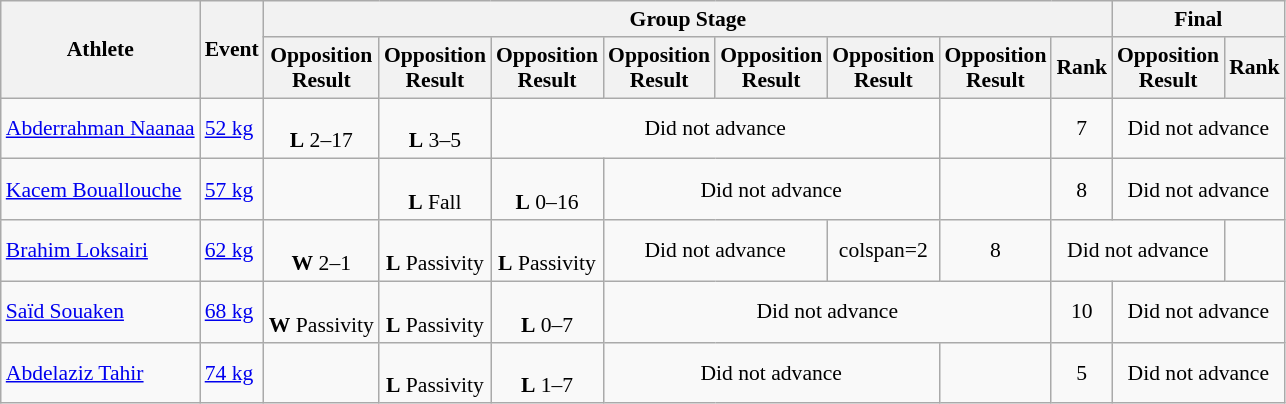<table class=wikitable style="font-size:90%">
<tr>
<th rowspan="2">Athlete</th>
<th rowspan="2">Event</th>
<th colspan="8">Group Stage</th>
<th colspan=2>Final</th>
</tr>
<tr>
<th>Opposition<br>Result</th>
<th>Opposition<br>Result</th>
<th>Opposition<br>Result</th>
<th>Opposition<br>Result</th>
<th>Opposition<br>Result</th>
<th>Opposition<br>Result</th>
<th>Opposition<br>Result</th>
<th>Rank</th>
<th>Opposition<br>Result</th>
<th>Rank</th>
</tr>
<tr align=center>
<td align=left><a href='#'>Abderrahman Naanaa</a></td>
<td align=left><a href='#'>52 kg</a></td>
<td><br><strong>L</strong> 2–17</td>
<td><br><strong>L</strong> 3–5</td>
<td colspan=4>Did not advance</td>
<td></td>
<td>7</td>
<td colspan=2>Did not advance</td>
</tr>
<tr align=center>
<td align=left><a href='#'>Kacem Bouallouche</a></td>
<td align=left><a href='#'>57 kg</a></td>
<td></td>
<td><br><strong>L</strong> Fall</td>
<td><br><strong>L</strong> 0–16</td>
<td colspan=3>Did not advance</td>
<td></td>
<td>8</td>
<td colspan=2>Did not advance</td>
</tr>
<tr align=center>
<td align=left><a href='#'>Brahim Loksairi</a></td>
<td align=left><a href='#'>62 kg</a></td>
<td><br><strong>W</strong> 2–1</td>
<td><br><strong>L</strong> Passivity</td>
<td><br><strong>L</strong> Passivity</td>
<td colspan=2>Did not advance</td>
<td>colspan=2</td>
<td>8</td>
<td colspan=2>Did not advance</td>
</tr>
<tr align=center>
<td align=left><a href='#'>Saïd Souaken</a></td>
<td align=left><a href='#'>68 kg</a></td>
<td><br><strong>W</strong> Passivity</td>
<td><br><strong>L</strong> Passivity</td>
<td><br><strong>L</strong> 0–7</td>
<td colspan=4>Did not advance</td>
<td>10</td>
<td colspan=2>Did not advance</td>
</tr>
<tr align=center>
<td align=left><a href='#'>Abdelaziz Tahir</a></td>
<td align=left><a href='#'>74 kg</a></td>
<td></td>
<td><br><strong>L</strong> Passivity</td>
<td><br><strong>L</strong> 1–7</td>
<td colspan=3>Did not advance</td>
<td></td>
<td>5</td>
<td colspan=2>Did not advance</td>
</tr>
</table>
